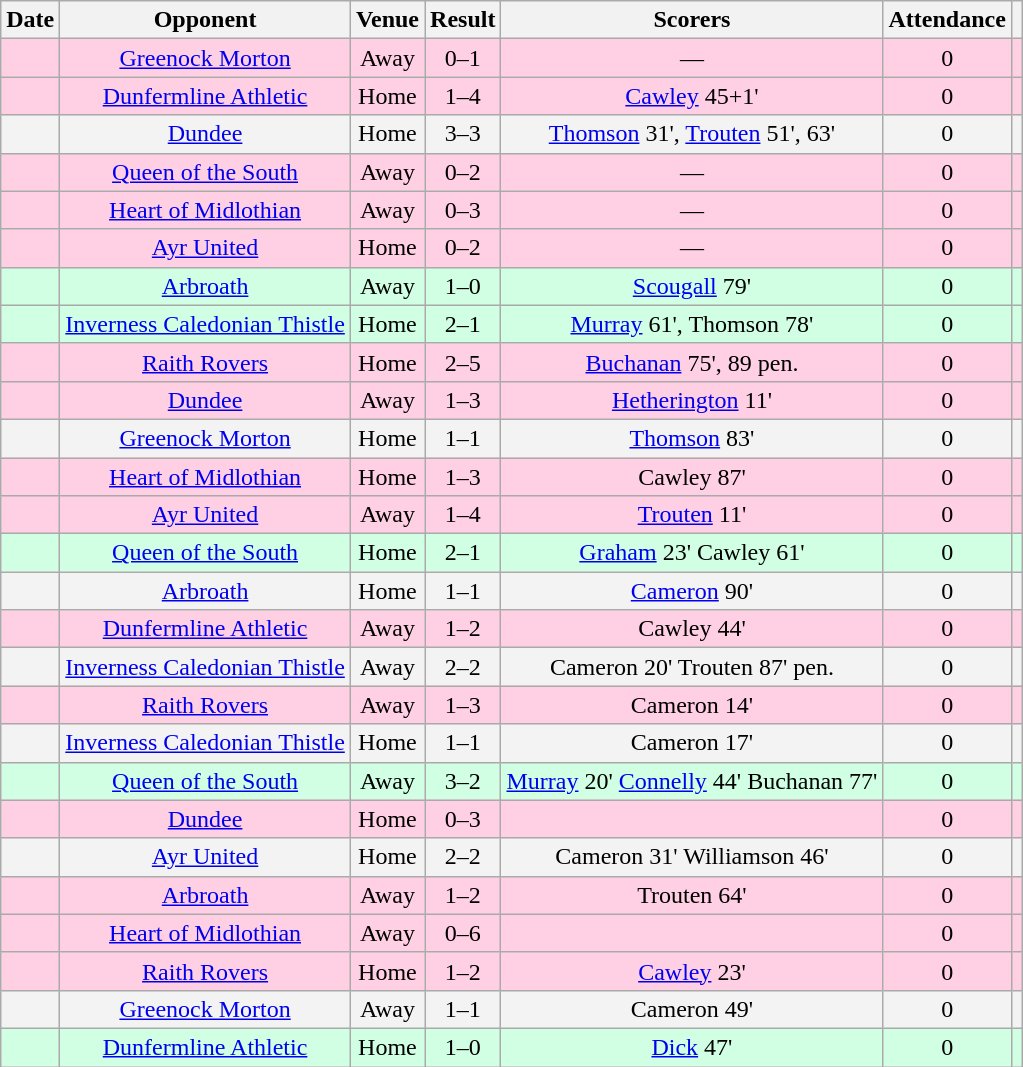<table class="wikitable sortable" style="text-align:center;">
<tr>
<th>Date</th>
<th>Opponent</th>
<th>Venue</th>
<th>Result</th>
<th class=unsortable>Scorers</th>
<th>Attendance</th>
<th></th>
</tr>
<tr style="background-color: #ffd0e3;">
<td></td>
<td><a href='#'>Greenock Morton</a></td>
<td>Away</td>
<td>0–1</td>
<td>—</td>
<td>0</td>
<td></td>
</tr>
<tr style="background-color: #ffd0e3;">
<td></td>
<td><a href='#'>Dunfermline Athletic</a></td>
<td>Home</td>
<td>1–4</td>
<td><a href='#'>Cawley</a> 45+1'</td>
<td>0</td>
<td></td>
</tr>
<tr style="background-color: #f3f3f3;">
<td></td>
<td><a href='#'>Dundee</a></td>
<td>Home</td>
<td>3–3</td>
<td><a href='#'>Thomson</a> 31', <a href='#'>Trouten</a> 51', 63'</td>
<td>0</td>
<td></td>
</tr>
<tr style="background-color: #ffd0e3;">
<td></td>
<td><a href='#'>Queen of the South</a></td>
<td>Away</td>
<td>0–2</td>
<td>—</td>
<td>0</td>
<td></td>
</tr>
<tr style="background-color: #ffd0e3;">
<td></td>
<td><a href='#'>Heart of Midlothian</a></td>
<td>Away</td>
<td>0–3</td>
<td>—</td>
<td>0</td>
<td></td>
</tr>
<tr style="background-color: #ffd0e3;">
<td></td>
<td><a href='#'>Ayr United</a></td>
<td>Home</td>
<td>0–2</td>
<td>—</td>
<td>0</td>
<td></td>
</tr>
<tr style="background-color: #d0ffe3;">
<td></td>
<td><a href='#'>Arbroath</a></td>
<td>Away</td>
<td>1–0</td>
<td><a href='#'>Scougall</a> 79'</td>
<td>0</td>
<td></td>
</tr>
<tr style="background-color: #d0ffe3;">
<td></td>
<td><a href='#'>Inverness Caledonian Thistle</a></td>
<td>Home</td>
<td>2–1</td>
<td><a href='#'>Murray</a> 61', Thomson 78'</td>
<td>0</td>
<td></td>
</tr>
<tr style="background-color: #ffd0e3;">
<td></td>
<td><a href='#'>Raith Rovers</a></td>
<td>Home</td>
<td>2–5</td>
<td><a href='#'>Buchanan</a> 75', 89 pen.</td>
<td>0</td>
<td></td>
</tr>
<tr style="background-color: #ffd0e3;">
<td></td>
<td><a href='#'>Dundee</a></td>
<td>Away</td>
<td>1–3</td>
<td><a href='#'>Hetherington</a> 11'</td>
<td>0</td>
<td></td>
</tr>
<tr style="background-color: #f3f3f3;">
<td></td>
<td><a href='#'>Greenock Morton</a></td>
<td>Home</td>
<td>1–1</td>
<td><a href='#'>Thomson</a> 83'</td>
<td>0</td>
<td></td>
</tr>
<tr style="background-color: #ffd0e3;">
<td></td>
<td><a href='#'>Heart of Midlothian</a></td>
<td>Home</td>
<td>1–3</td>
<td>Cawley 87'</td>
<td>0</td>
<td></td>
</tr>
<tr style="background-color: #ffd0e3;">
<td></td>
<td><a href='#'>Ayr United</a></td>
<td>Away</td>
<td>1–4</td>
<td><a href='#'>Trouten</a> 11'</td>
<td>0</td>
<td></td>
</tr>
<tr style="background-color: #d0ffe3;">
<td></td>
<td><a href='#'>Queen of the South</a></td>
<td>Home</td>
<td>2–1</td>
<td><a href='#'>Graham</a> 23' Cawley 61'</td>
<td>0</td>
<td></td>
</tr>
<tr style="background-color: #f3f3f3;">
<td></td>
<td><a href='#'>Arbroath</a></td>
<td>Home</td>
<td>1–1</td>
<td><a href='#'>Cameron</a> 90'</td>
<td>0</td>
<td></td>
</tr>
<tr style="background-color: #ffd0e3;">
<td></td>
<td><a href='#'>Dunfermline Athletic</a></td>
<td>Away</td>
<td>1–2</td>
<td>Cawley 44'</td>
<td>0</td>
<td></td>
</tr>
<tr style="background-color: #f3f3f3;">
<td></td>
<td><a href='#'>Inverness Caledonian Thistle</a></td>
<td>Away</td>
<td>2–2</td>
<td>Cameron 20' Trouten 87' pen.</td>
<td>0</td>
<td></td>
</tr>
<tr style="background-color: #ffd0e3;">
<td></td>
<td><a href='#'>Raith Rovers</a></td>
<td>Away</td>
<td>1–3</td>
<td>Cameron 14'</td>
<td>0</td>
<td></td>
</tr>
<tr style="background-color: #f3f3f3;">
<td></td>
<td><a href='#'>Inverness Caledonian Thistle</a></td>
<td>Home</td>
<td>1–1</td>
<td>Cameron 17'</td>
<td>0</td>
<td></td>
</tr>
<tr style="background-color: #d0ffe3;">
<td></td>
<td><a href='#'>Queen of the South</a></td>
<td>Away</td>
<td>3–2</td>
<td><a href='#'>Murray</a> 20' <a href='#'>Connelly</a> 44' Buchanan 77'</td>
<td>0</td>
<td></td>
</tr>
<tr style="background-color: #ffd0e3;">
<td></td>
<td><a href='#'>Dundee</a></td>
<td>Home</td>
<td>0–3</td>
<td></td>
<td>0</td>
<td></td>
</tr>
<tr style="background-color: #f3f3f3;">
<td></td>
<td><a href='#'>Ayr United</a></td>
<td>Home</td>
<td>2–2</td>
<td>Cameron 31' Williamson 46'</td>
<td>0</td>
<td></td>
</tr>
<tr style="background-color: #ffd0e3;">
<td></td>
<td><a href='#'>Arbroath</a></td>
<td>Away</td>
<td>1–2</td>
<td>Trouten 64'</td>
<td>0</td>
<td></td>
</tr>
<tr style="background-color: #ffd0e3;">
<td></td>
<td><a href='#'>Heart of Midlothian</a></td>
<td>Away</td>
<td>0–6</td>
<td></td>
<td>0</td>
<td></td>
</tr>
<tr style="background-color: #ffd0e3;">
<td></td>
<td><a href='#'>Raith Rovers</a></td>
<td>Home</td>
<td>1–2</td>
<td><a href='#'>Cawley</a> 23'</td>
<td>0</td>
<td></td>
</tr>
<tr style="background-color: #f3f3f3;">
<td></td>
<td><a href='#'>Greenock Morton</a></td>
<td>Away</td>
<td>1–1</td>
<td>Cameron 49'</td>
<td>0</td>
<td></td>
</tr>
<tr style="background-color: #d0ffe3;">
<td></td>
<td><a href='#'>Dunfermline Athletic</a></td>
<td>Home</td>
<td>1–0</td>
<td><a href='#'>Dick</a> 47'</td>
<td>0</td>
<td></td>
</tr>
</table>
